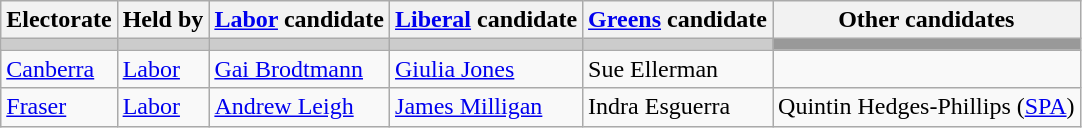<table class="wikitable">
<tr>
<th>Electorate</th>
<th>Held by</th>
<th><a href='#'>Labor</a> candidate</th>
<th><a href='#'>Liberal</a> candidate</th>
<th><a href='#'>Greens</a> candidate</th>
<th>Other candidates</th>
</tr>
<tr style="background:#ccc;">
<td></td>
<td></td>
<td></td>
<td></td>
<td></td>
<td style="background:#999;"></td>
</tr>
<tr>
<td><a href='#'>Canberra</a></td>
<td><a href='#'>Labor</a></td>
<td><a href='#'>Gai Brodtmann</a></td>
<td><a href='#'>Giulia Jones</a></td>
<td>Sue Ellerman</td>
<td></td>
</tr>
<tr>
<td><a href='#'>Fraser</a></td>
<td><a href='#'>Labor</a></td>
<td><a href='#'>Andrew Leigh</a></td>
<td><a href='#'>James Milligan</a></td>
<td>Indra Esguerra</td>
<td>Quintin Hedges-Phillips (<a href='#'>SPA</a>)</td>
</tr>
</table>
